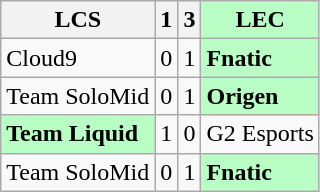<table class="wikitable">
<tr>
<th>LCS</th>
<th>1</th>
<th>3</th>
<th style="background:#B9FFC5">LEC</th>
</tr>
<tr>
<td>Cloud9</td>
<td>0</td>
<td>1</td>
<td style="background:#B9FFC5"><strong>Fnatic</strong></td>
</tr>
<tr>
<td>Team SoloMid</td>
<td>0</td>
<td>1</td>
<td style="background:#B9FFC5"><strong>Origen</strong></td>
</tr>
<tr>
<td style="background:#B9FFC5"><strong>Team Liquid</strong></td>
<td>1</td>
<td>0</td>
<td>G2 Esports</td>
</tr>
<tr>
<td>Team SoloMid</td>
<td>0</td>
<td>1</td>
<td style="background:#B9FFC5"><strong>Fnatic</strong></td>
</tr>
</table>
